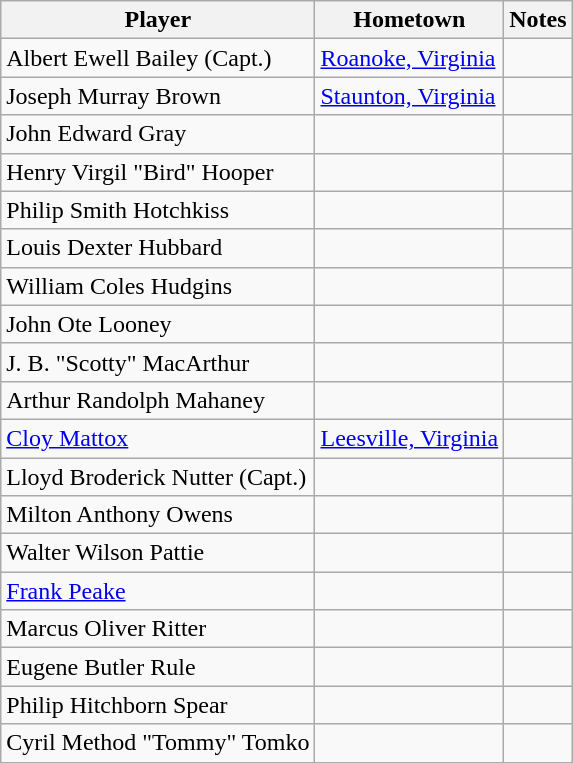<table class="wikitable" border="1">
<tr ;>
<th>Player</th>
<th>Hometown</th>
<th>Notes</th>
</tr>
<tr>
<td>Albert Ewell Bailey (Capt.)</td>
<td><a href='#'>Roanoke, Virginia</a></td>
<td></td>
</tr>
<tr>
<td>Joseph Murray Brown</td>
<td><a href='#'>Staunton, Virginia</a></td>
<td></td>
</tr>
<tr>
<td>John Edward Gray</td>
<td></td>
<td></td>
</tr>
<tr>
<td>Henry Virgil "Bird" Hooper</td>
<td></td>
<td></td>
</tr>
<tr>
<td>Philip Smith Hotchkiss</td>
<td></td>
<td></td>
</tr>
<tr>
<td>Louis Dexter Hubbard</td>
<td></td>
<td></td>
</tr>
<tr>
<td>William Coles Hudgins</td>
<td></td>
<td></td>
</tr>
<tr>
<td>John Ote Looney</td>
<td></td>
<td></td>
</tr>
<tr>
<td>J. B. "Scotty" MacArthur</td>
<td></td>
<td></td>
</tr>
<tr>
<td>Arthur Randolph Mahaney</td>
<td></td>
<td></td>
</tr>
<tr>
<td><a href='#'>Cloy Mattox</a></td>
<td><a href='#'>Leesville, Virginia</a></td>
<td></td>
</tr>
<tr>
<td>Lloyd Broderick Nutter (Capt.)</td>
<td></td>
<td></td>
</tr>
<tr>
<td>Milton Anthony Owens</td>
<td></td>
<td></td>
</tr>
<tr>
<td>Walter Wilson Pattie</td>
<td></td>
<td></td>
</tr>
<tr>
<td><a href='#'>Frank Peake</a></td>
<td></td>
<td></td>
</tr>
<tr>
<td>Marcus Oliver Ritter</td>
<td></td>
<td></td>
</tr>
<tr>
<td>Eugene Butler Rule</td>
<td></td>
<td></td>
</tr>
<tr>
<td>Philip Hitchborn Spear</td>
<td></td>
<td></td>
</tr>
<tr>
<td>Cyril Method "Tommy" Tomko</td>
<td></td>
<td></td>
</tr>
</table>
